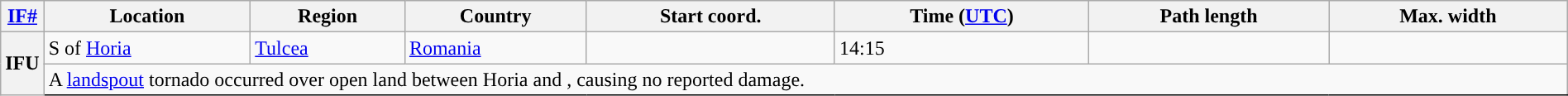<table class="wikitable sortable" style="width:100%;">
<tr>
<th scope="col" width="2%" align="center"><a href='#'>IF#</a></th>
<th scope="col" align="center" class="unsortable">Location</th>
<th scope="col" align="center" class="unsortable">Region</th>
<th scope="col" align="center">Country</th>
<th scope="col" align="center">Start coord.</th>
<th scope="col" align="center">Time (<a href='#'>UTC</a>)</th>
<th scope="col" align="center">Path length</th>
<th scope="col" align="center">Max. width</th>
</tr>
<tr>
<th scope="row" rowspan="2" style="background-color:#">IFU</th>
<td>S of <a href='#'>Horia</a></td>
<td><a href='#'>Tulcea</a></td>
<td><a href='#'>Romania</a></td>
<td></td>
<td>14:15</td>
<td></td>
<td></td>
</tr>
<tr class="expand-child">
<td colspan="8" style=" border-bottom: 1px solid black;">A <a href='#'>landspout</a> tornado occurred over open land between Horia and , causing no reported damage.</td>
</tr>
</table>
